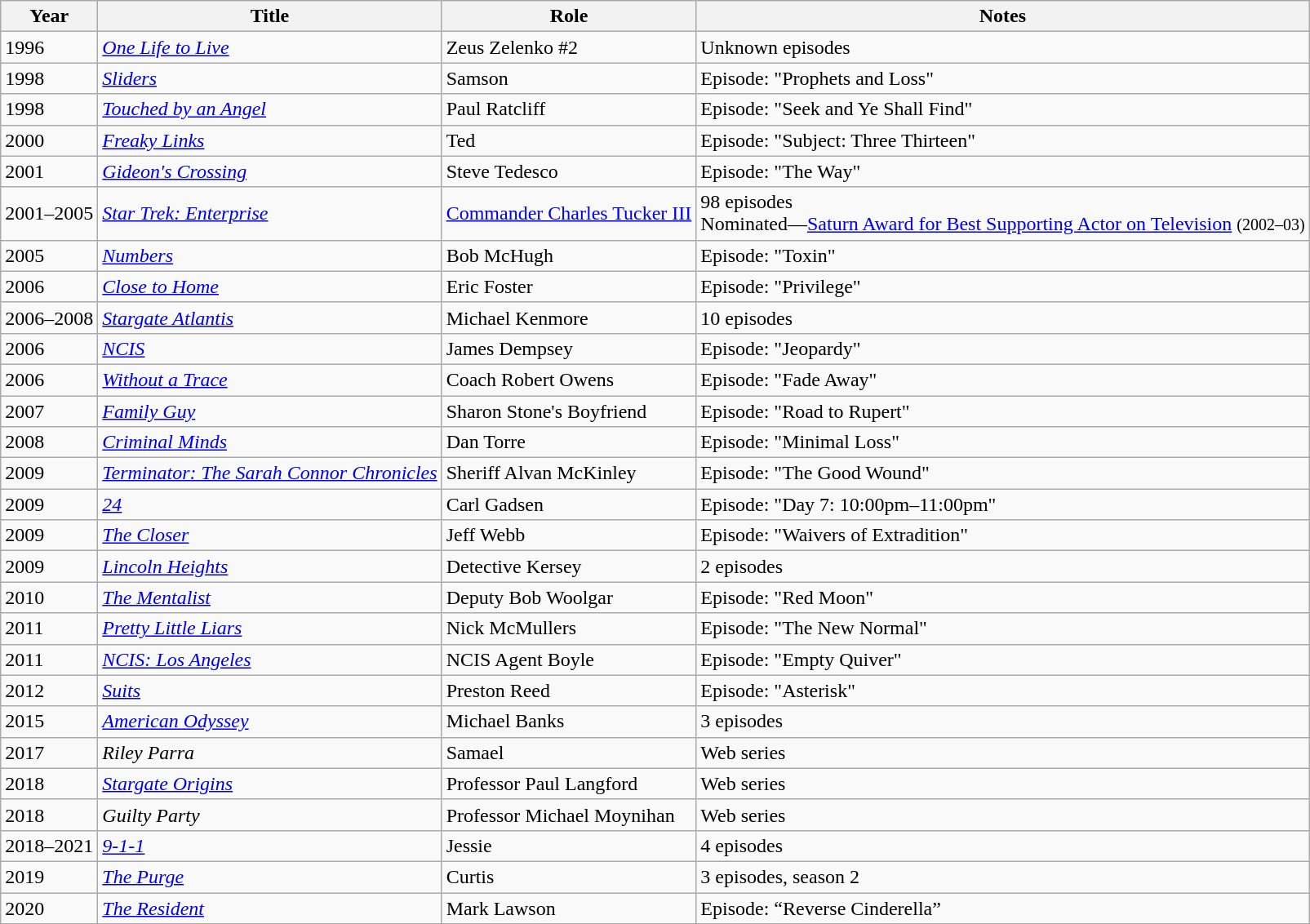<table class="wikitable sortable">
<tr>
<th>Year</th>
<th>Title</th>
<th>Role</th>
<th>Notes</th>
</tr>
<tr>
<td>1996</td>
<td><em><a href='#'>One Life to Live</a></em></td>
<td>Zeus Zelenko #2</td>
<td>Unknown episodes</td>
</tr>
<tr>
<td>1998</td>
<td><em><a href='#'>Sliders</a></em></td>
<td>Samson</td>
<td>Episode: "Prophets and Loss"</td>
</tr>
<tr>
<td>1998</td>
<td><em><a href='#'>Touched by an Angel</a></em></td>
<td>Paul Ratcliff</td>
<td>Episode: "Seek and Ye Shall Find"</td>
</tr>
<tr>
<td>2000</td>
<td><em><a href='#'>Freaky Links</a></em></td>
<td>Ted</td>
<td>Episode: "Subject: Three Thirteen"</td>
</tr>
<tr>
<td>2001</td>
<td><em><a href='#'>Gideon's Crossing</a></em></td>
<td>Steve Tedesco</td>
<td>Episode: "The Way"</td>
</tr>
<tr>
<td>2001–2005</td>
<td><em><a href='#'>Star Trek: Enterprise</a></em></td>
<td><a href='#'>Commander Charles Tucker III</a></td>
<td>98 episodes<br>Nominated—<a href='#'>Saturn Award for Best Supporting Actor on Television</a> <small>(2002–03)</small></td>
</tr>
<tr>
<td>2005</td>
<td><em><a href='#'>Numbers</a></em></td>
<td>Bob McHugh</td>
<td>Episode: "Toxin"</td>
</tr>
<tr>
<td>2006</td>
<td><em><a href='#'>Close to Home</a></em></td>
<td>Eric Foster</td>
<td>Episode: "Privilege"</td>
</tr>
<tr>
<td>2006–2008</td>
<td><em><a href='#'>Stargate Atlantis</a></em></td>
<td>Michael Kenmore</td>
<td>10 episodes</td>
</tr>
<tr>
<td>2006</td>
<td><em><a href='#'>NCIS</a></em></td>
<td>James Dempsey</td>
<td>Episode: "Jeopardy"</td>
</tr>
<tr>
<td>2006</td>
<td><em><a href='#'>Without a Trace</a></em></td>
<td>Coach Robert Owens</td>
<td>Episode: "Fade Away"</td>
</tr>
<tr>
<td>2007</td>
<td><em><a href='#'>Family Guy</a></em></td>
<td>Sharon Stone's Boyfriend</td>
<td>Episode: "Road to Rupert"</td>
</tr>
<tr>
<td>2008</td>
<td><em><a href='#'>Criminal Minds</a></em></td>
<td>Dan Torre</td>
<td>Episode: "Minimal Loss"</td>
</tr>
<tr>
<td>2009</td>
<td><em><a href='#'>Terminator: The Sarah Connor Chronicles</a></em></td>
<td>Sheriff Alvan McKinley</td>
<td>Episode: "The Good Wound"</td>
</tr>
<tr>
<td>2009</td>
<td><em><a href='#'>24</a></em></td>
<td>Carl Gadsen</td>
<td>Episode: "Day 7: 10:00pm–11:00pm"</td>
</tr>
<tr>
<td>2009</td>
<td><em><a href='#'>The Closer</a></em></td>
<td>Jeff Webb</td>
<td>Episode: "Waivers of Extradition"</td>
</tr>
<tr>
<td>2009</td>
<td><em><a href='#'>Lincoln Heights</a></em></td>
<td>Detective Kersey</td>
<td>2 episodes</td>
</tr>
<tr>
<td>2010</td>
<td><em><a href='#'>The Mentalist</a></em></td>
<td>Deputy Bob Woolgar</td>
<td>Episode: "Red Moon"</td>
</tr>
<tr>
<td>2011</td>
<td><em><a href='#'>Pretty Little Liars</a></em></td>
<td>Nick McMullers</td>
<td>Episode: "The New Normal"</td>
</tr>
<tr>
<td>2011</td>
<td><em><a href='#'>NCIS: Los Angeles</a></em></td>
<td>NCIS Agent Boyle</td>
<td>Episode: "Empty Quiver"</td>
</tr>
<tr>
<td>2012</td>
<td><em><a href='#'>Suits</a></em></td>
<td>Preston Reed</td>
<td>Episode: "Asterisk"</td>
</tr>
<tr>
<td>2015</td>
<td><em><a href='#'>American Odyssey</a></em></td>
<td>Michael Banks</td>
<td>3 episodes</td>
</tr>
<tr>
<td>2017</td>
<td><em>Riley Parra</em></td>
<td>Samael</td>
<td>Web series</td>
</tr>
<tr>
<td>2018</td>
<td><em><a href='#'>Stargate Origins</a></em></td>
<td>Professor Paul Langford</td>
<td>Web series</td>
</tr>
<tr>
<td>2018</td>
<td><em>Guilty Party</em></td>
<td>Professor Michael Moynihan</td>
<td>Web series</td>
</tr>
<tr>
<td>2018–2021</td>
<td><em><a href='#'>9-1-1</a></em></td>
<td>Jessie</td>
<td>4 episodes</td>
</tr>
<tr>
<td>2019</td>
<td><em><a href='#'>The Purge</a></em></td>
<td>Curtis</td>
<td>3 episodes, season 2</td>
</tr>
<tr>
<td>2020</td>
<td><em><a href='#'>The Resident</a></em></td>
<td>Mark Lawson</td>
<td>Episode: “Reverse Cinderella”</td>
</tr>
<tr>
</tr>
</table>
